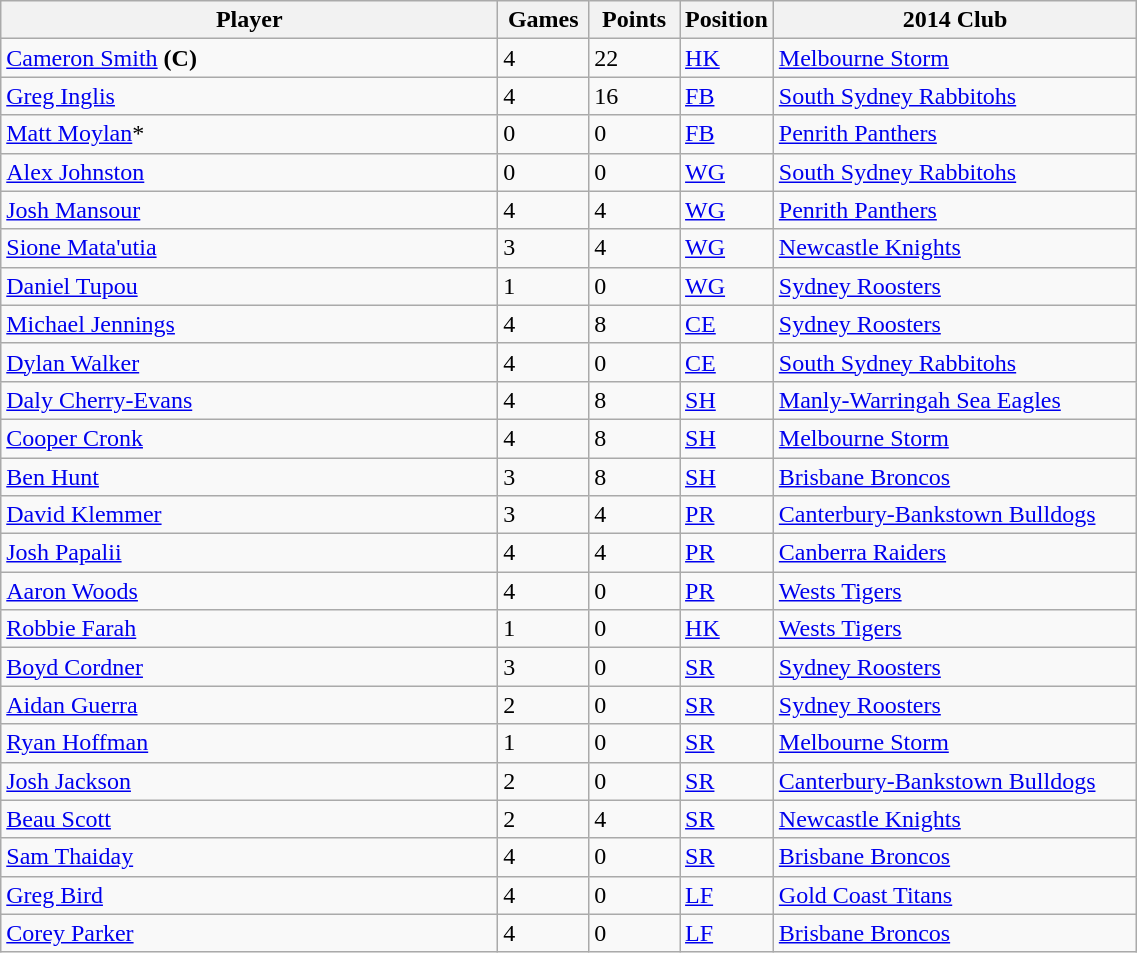<table class="wikitable sortable" style="width:60%;text-align:left">
<tr bgcolor=#FFFFFF>
<th !width=22%>Player</th>
<th width=8%>Games</th>
<th width=8%>Points</th>
<th width=8%>Position</th>
<th width=32%>2014 Club</th>
</tr>
<tr>
<td><a href='#'>Cameron Smith</a> <strong>(C)</strong></td>
<td>4</td>
<td>22</td>
<td><a href='#'>HK</a></td>
<td> <a href='#'>Melbourne Storm</a></td>
</tr>
<tr>
<td><a href='#'>Greg Inglis</a></td>
<td>4</td>
<td>16</td>
<td><a href='#'>FB</a></td>
<td> <a href='#'>South Sydney Rabbitohs</a></td>
</tr>
<tr>
<td><a href='#'>Matt Moylan</a>*</td>
<td>0</td>
<td>0</td>
<td><a href='#'>FB</a></td>
<td> <a href='#'>Penrith Panthers</a></td>
</tr>
<tr>
<td><a href='#'>Alex Johnston</a></td>
<td>0</td>
<td>0</td>
<td><a href='#'>WG</a></td>
<td> <a href='#'>South Sydney Rabbitohs</a></td>
</tr>
<tr>
<td><a href='#'>Josh Mansour</a></td>
<td>4</td>
<td>4</td>
<td><a href='#'>WG</a></td>
<td> <a href='#'>Penrith Panthers</a></td>
</tr>
<tr>
<td><a href='#'>Sione Mata'utia</a></td>
<td>3</td>
<td>4</td>
<td><a href='#'>WG</a></td>
<td> <a href='#'>Newcastle Knights</a></td>
</tr>
<tr>
<td><a href='#'>Daniel Tupou</a></td>
<td>1</td>
<td>0</td>
<td><a href='#'>WG</a></td>
<td> <a href='#'>Sydney Roosters</a></td>
</tr>
<tr>
<td><a href='#'>Michael Jennings</a></td>
<td>4</td>
<td>8</td>
<td><a href='#'>CE</a></td>
<td> <a href='#'>Sydney Roosters</a></td>
</tr>
<tr>
<td><a href='#'>Dylan Walker</a></td>
<td>4</td>
<td>0</td>
<td><a href='#'>CE</a></td>
<td> <a href='#'>South Sydney Rabbitohs</a></td>
</tr>
<tr>
<td><a href='#'>Daly Cherry-Evans</a></td>
<td>4</td>
<td>8</td>
<td><a href='#'>SH</a></td>
<td> <a href='#'>Manly-Warringah Sea Eagles</a></td>
</tr>
<tr>
<td><a href='#'>Cooper Cronk</a></td>
<td>4</td>
<td>8</td>
<td><a href='#'>SH</a></td>
<td> <a href='#'>Melbourne Storm</a></td>
</tr>
<tr>
<td><a href='#'>Ben Hunt</a></td>
<td>3</td>
<td>8</td>
<td><a href='#'>SH</a></td>
<td> <a href='#'>Brisbane Broncos</a></td>
</tr>
<tr>
<td><a href='#'>David Klemmer</a></td>
<td>3</td>
<td>4</td>
<td><a href='#'>PR</a></td>
<td> <a href='#'>Canterbury-Bankstown Bulldogs</a></td>
</tr>
<tr>
<td><a href='#'>Josh Papalii</a></td>
<td>4</td>
<td>4</td>
<td><a href='#'>PR</a></td>
<td> <a href='#'>Canberra Raiders</a></td>
</tr>
<tr>
<td><a href='#'>Aaron Woods</a></td>
<td>4</td>
<td>0</td>
<td><a href='#'>PR</a></td>
<td> <a href='#'>Wests Tigers</a></td>
</tr>
<tr>
<td><a href='#'>Robbie Farah</a></td>
<td>1</td>
<td>0</td>
<td><a href='#'>HK</a></td>
<td> <a href='#'>Wests Tigers</a></td>
</tr>
<tr>
<td><a href='#'>Boyd Cordner</a></td>
<td>3</td>
<td>0</td>
<td><a href='#'>SR</a></td>
<td> <a href='#'>Sydney Roosters</a></td>
</tr>
<tr>
<td><a href='#'>Aidan Guerra</a></td>
<td>2</td>
<td>0</td>
<td><a href='#'>SR</a></td>
<td> <a href='#'>Sydney Roosters</a></td>
</tr>
<tr>
<td><a href='#'>Ryan Hoffman</a></td>
<td>1</td>
<td>0</td>
<td><a href='#'>SR</a></td>
<td> <a href='#'>Melbourne Storm</a></td>
</tr>
<tr>
<td><a href='#'>Josh Jackson</a></td>
<td>2</td>
<td>0</td>
<td><a href='#'>SR</a></td>
<td> <a href='#'>Canterbury-Bankstown Bulldogs</a></td>
</tr>
<tr>
<td><a href='#'>Beau Scott</a></td>
<td>2</td>
<td>4</td>
<td><a href='#'>SR</a></td>
<td> <a href='#'>Newcastle Knights</a></td>
</tr>
<tr>
<td><a href='#'>Sam Thaiday</a></td>
<td>4</td>
<td>0</td>
<td><a href='#'>SR</a></td>
<td> <a href='#'>Brisbane Broncos</a></td>
</tr>
<tr>
<td><a href='#'>Greg Bird</a></td>
<td>4</td>
<td>0</td>
<td><a href='#'>LF</a></td>
<td> <a href='#'>Gold Coast Titans</a></td>
</tr>
<tr>
<td><a href='#'>Corey Parker</a></td>
<td>4</td>
<td>0</td>
<td><a href='#'>LF</a></td>
<td> <a href='#'>Brisbane Broncos</a></td>
</tr>
</table>
